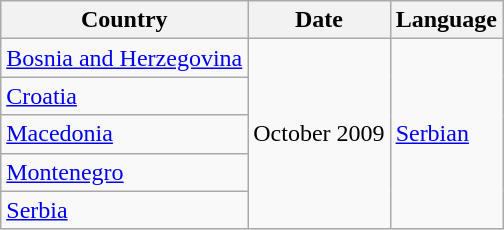<table class="wikitable">
<tr>
<th>Country</th>
<th>Date</th>
<th>Language</th>
</tr>
<tr>
<td><a href='#'>Bosnia and Herzegovina</a></td>
<td rowspan="5">October 2009</td>
<td rowspan="5"><a href='#'>Serbian</a></td>
</tr>
<tr>
<td><a href='#'>Croatia</a></td>
</tr>
<tr>
<td><a href='#'>Macedonia</a></td>
</tr>
<tr>
<td><a href='#'>Montenegro</a></td>
</tr>
<tr>
<td><a href='#'>Serbia</a></td>
</tr>
</table>
